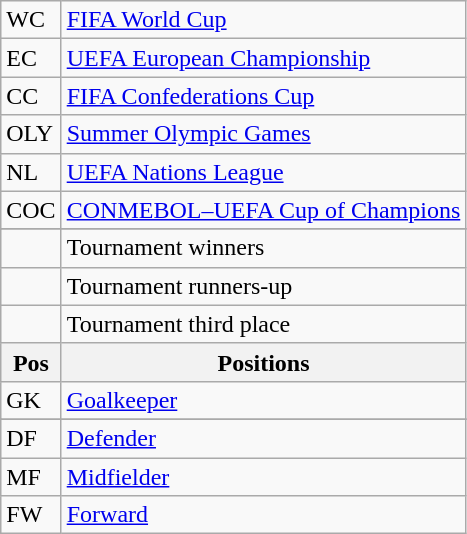<table class="wikitable">
<tr>
<td>WC</td>
<td><a href='#'>FIFA World Cup</a></td>
</tr>
<tr>
<td>EC</td>
<td><a href='#'>UEFA European Championship</a></td>
</tr>
<tr>
<td>CC</td>
<td><a href='#'>FIFA Confederations Cup</a></td>
</tr>
<tr>
<td>OLY</td>
<td><a href='#'>Summer Olympic Games</a></td>
</tr>
<tr>
<td>NL</td>
<td><a href='#'>UEFA Nations League</a></td>
</tr>
<tr>
<td>COC</td>
<td><a href='#'>CONMEBOL–UEFA Cup of Champions</a></td>
</tr>
<tr>
</tr>
<tr>
<td></td>
<td>Tournament winners</td>
</tr>
<tr>
<td></td>
<td>Tournament runners-up</td>
</tr>
<tr>
<td></td>
<td>Tournament third place</td>
</tr>
<tr>
<th>Pos</th>
<th style="align: left">Positions</th>
</tr>
<tr>
<td>GK</td>
<td><a href='#'>Goalkeeper</a></td>
</tr>
<tr>
</tr>
<tr>
<td>DF</td>
<td><a href='#'>Defender</a></td>
</tr>
<tr>
<td>MF</td>
<td><a href='#'>Midfielder</a></td>
</tr>
<tr>
<td>FW</td>
<td><a href='#'>Forward</a></td>
</tr>
</table>
